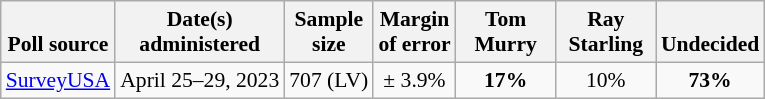<table class="wikitable" style="font-size:90%;text-align:center;">
<tr valign=bottom>
<th>Poll source</th>
<th>Date(s)<br>administered</th>
<th>Sample<br>size</th>
<th>Margin<br>of error</th>
<th style="width:60px;">Tom<br>Murry</th>
<th style="width:60px;">Ray<br>Starling</th>
<th>Undecided</th>
</tr>
<tr>
<td style="text-align:left;"><a href='#'>SurveyUSA</a></td>
<td>April 25–29, 2023</td>
<td>707 (LV)</td>
<td>± 3.9%</td>
<td><strong>17%</strong></td>
<td>10%</td>
<td><strong>73%</strong></td>
</tr>
</table>
